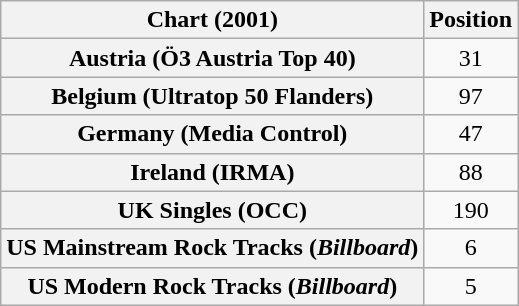<table class="wikitable sortable plainrowheaders" style="text-align:center">
<tr>
<th scope="col">Chart (2001)</th>
<th scope="col">Position</th>
</tr>
<tr>
<th scope="row">Austria (Ö3 Austria Top 40)</th>
<td>31</td>
</tr>
<tr>
<th scope="row">Belgium (Ultratop 50 Flanders)</th>
<td>97</td>
</tr>
<tr>
<th scope="row">Germany (Media Control)</th>
<td>47</td>
</tr>
<tr>
<th scope="row">Ireland (IRMA)</th>
<td>88</td>
</tr>
<tr>
<th scope="row">UK Singles (OCC)</th>
<td>190</td>
</tr>
<tr>
<th scope="row">US Mainstream Rock Tracks (<em>Billboard</em>)</th>
<td>6</td>
</tr>
<tr>
<th scope="row">US Modern Rock Tracks (<em>Billboard</em>)</th>
<td>5</td>
</tr>
</table>
